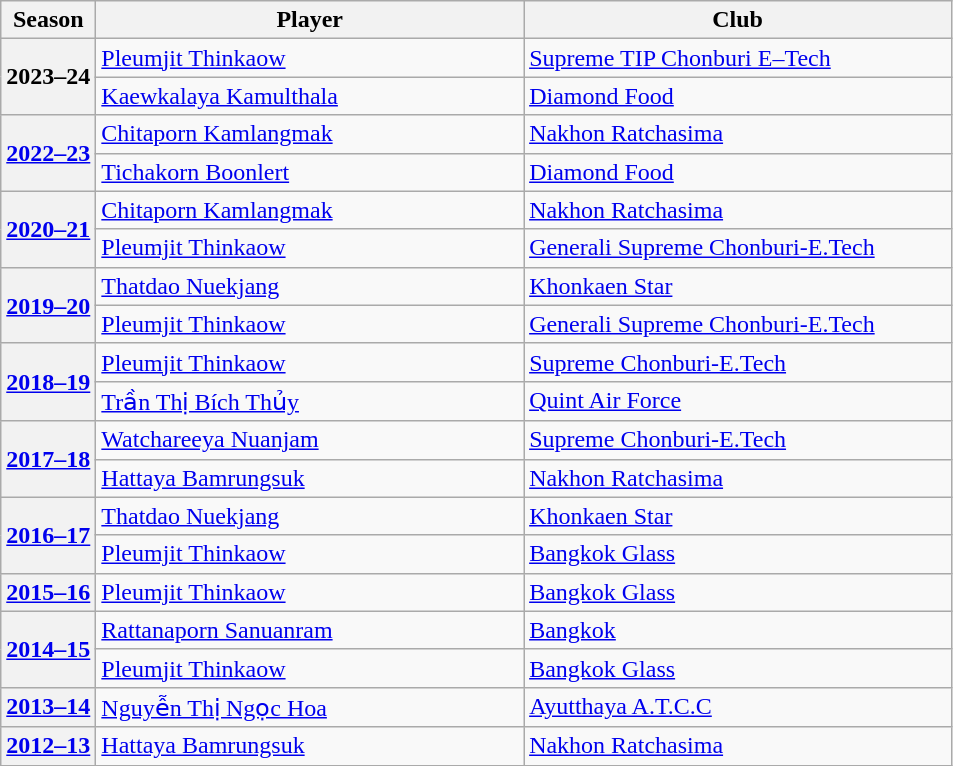<table class=wikitable>
<tr>
<th>Season</th>
<th width=45%>Player</th>
<th width=45%>Club</th>
</tr>
<tr>
<th rowspan="2">2023–24</th>
<td> <a href='#'>Pleumjit Thinkaow</a></td>
<td><a href='#'>Supreme TIP Chonburi E–Tech</a></td>
</tr>
<tr>
<td> <a href='#'>Kaewkalaya Kamulthala</a></td>
<td><a href='#'>Diamond Food</a></td>
</tr>
<tr>
<th rowspan="2"><a href='#'>2022–23</a></th>
<td> <a href='#'>Chitaporn Kamlangmak</a></td>
<td><a href='#'>Nakhon Ratchasima</a></td>
</tr>
<tr>
<td> <a href='#'>Tichakorn Boonlert</a></td>
<td><a href='#'>Diamond Food</a></td>
</tr>
<tr>
<th rowspan="2"><a href='#'>2020–21</a></th>
<td> <a href='#'>Chitaporn Kamlangmak</a></td>
<td><a href='#'>Nakhon Ratchasima</a></td>
</tr>
<tr>
<td> <a href='#'>Pleumjit Thinkaow</a></td>
<td><a href='#'>Generali Supreme Chonburi-E.Tech</a></td>
</tr>
<tr>
<th rowspan="2"><a href='#'>2019–20</a></th>
<td> <a href='#'>Thatdao Nuekjang</a></td>
<td><a href='#'>Khonkaen Star</a></td>
</tr>
<tr>
<td> <a href='#'>Pleumjit Thinkaow</a></td>
<td><a href='#'>Generali Supreme Chonburi-E.Tech</a></td>
</tr>
<tr>
<th rowspan="2"><a href='#'>2018–19</a></th>
<td> <a href='#'>Pleumjit Thinkaow</a></td>
<td><a href='#'>Supreme Chonburi-E.Tech</a></td>
</tr>
<tr>
<td> <a href='#'>Trần Thị Bích Thủy</a></td>
<td><a href='#'>Quint Air Force</a></td>
</tr>
<tr>
<th rowspan=2><a href='#'>2017–18</a></th>
<td> <a href='#'>Watchareeya Nuanjam</a></td>
<td><a href='#'>Supreme Chonburi-E.Tech</a></td>
</tr>
<tr>
<td> <a href='#'>Hattaya Bamrungsuk</a></td>
<td><a href='#'>Nakhon Ratchasima</a></td>
</tr>
<tr>
<th rowspan=2><a href='#'>2016–17</a></th>
<td> <a href='#'>Thatdao Nuekjang</a></td>
<td><a href='#'>Khonkaen Star</a></td>
</tr>
<tr>
<td> <a href='#'>Pleumjit Thinkaow</a></td>
<td><a href='#'>Bangkok Glass</a></td>
</tr>
<tr>
<th><a href='#'>2015–16</a></th>
<td> <a href='#'>Pleumjit Thinkaow</a></td>
<td><a href='#'>Bangkok Glass</a></td>
</tr>
<tr>
<th rowspan=2><a href='#'>2014–15</a></th>
<td> <a href='#'>Rattanaporn Sanuanram</a></td>
<td><a href='#'>Bangkok</a></td>
</tr>
<tr>
<td> <a href='#'>Pleumjit Thinkaow</a></td>
<td><a href='#'>Bangkok Glass</a></td>
</tr>
<tr>
<th><a href='#'>2013–14</a></th>
<td> <a href='#'>Nguyễn Thị Ngọc Hoa</a></td>
<td><a href='#'>Ayutthaya A.T.C.C</a></td>
</tr>
<tr>
<th><a href='#'>2012–13</a></th>
<td> <a href='#'>Hattaya Bamrungsuk</a></td>
<td><a href='#'>Nakhon Ratchasima</a></td>
</tr>
</table>
